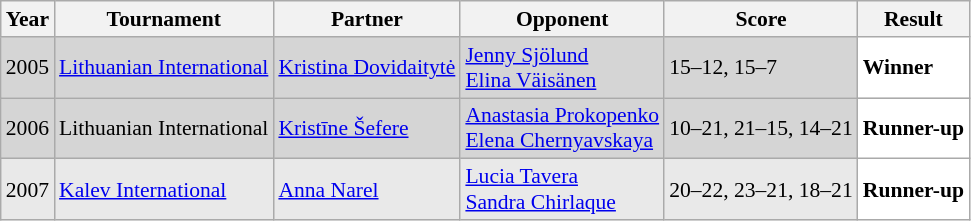<table class="sortable wikitable" style="font-size: 90%;">
<tr>
<th>Year</th>
<th>Tournament</th>
<th>Partner</th>
<th>Opponent</th>
<th>Score</th>
<th>Result</th>
</tr>
<tr style="background:#D5D5D5">
<td align="center">2005</td>
<td align="left"><a href='#'>Lithuanian International</a></td>
<td align="left"> <a href='#'>Kristina Dovidaitytė</a></td>
<td align="left"> <a href='#'>Jenny Sjölund</a><br> <a href='#'>Elina Väisänen</a></td>
<td align="left">15–12, 15–7</td>
<td style="text-align:left; background:white"> <strong>Winner</strong></td>
</tr>
<tr style="background:#D5D5D5">
<td align="center">2006</td>
<td align="left">Lithuanian International</td>
<td align="left"> <a href='#'>Kristīne Šefere</a></td>
<td align="left"> <a href='#'>Anastasia Prokopenko</a><br> <a href='#'>Elena Chernyavskaya</a></td>
<td align="left">10–21, 21–15, 14–21</td>
<td style="text-align:left; background:white"> <strong>Runner-up</strong></td>
</tr>
<tr style="background:#E9E9E9">
<td align="center">2007</td>
<td align="left"><a href='#'>Kalev International</a></td>
<td align="left"> <a href='#'>Anna Narel</a></td>
<td align="left"> <a href='#'>Lucia Tavera</a><br> <a href='#'>Sandra Chirlaque</a></td>
<td align="left">20–22, 23–21, 18–21</td>
<td style="text-align:left; background:white"> <strong>Runner-up</strong></td>
</tr>
</table>
